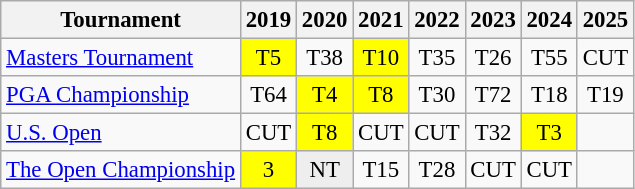<table class="wikitable" style="font-size:95%;text-align:center;">
<tr>
<th>Tournament</th>
<th>2019</th>
<th>2020</th>
<th>2021</th>
<th>2022</th>
<th>2023</th>
<th>2024</th>
<th>2025</th>
</tr>
<tr>
<td align=left><a href='#'>Masters Tournament</a></td>
<td style="background:yellow;">T5</td>
<td>T38</td>
<td style="background:yellow;">T10</td>
<td>T35</td>
<td>T26</td>
<td>T55</td>
<td>CUT</td>
</tr>
<tr>
<td align=left><a href='#'>PGA Championship</a></td>
<td>T64</td>
<td style="background:yellow;">T4</td>
<td style="background:yellow;">T8</td>
<td>T30</td>
<td>T72</td>
<td>T18</td>
<td>T19</td>
</tr>
<tr>
<td align=left><a href='#'>U.S. Open</a></td>
<td>CUT</td>
<td style="background:yellow;">T8</td>
<td>CUT</td>
<td>CUT</td>
<td>T32</td>
<td style="background:yellow;">T3</td>
<td></td>
</tr>
<tr>
<td align=left><a href='#'>The Open Championship</a></td>
<td style="background:yellow;">3</td>
<td style="background:#eeeeee;">NT</td>
<td>T15</td>
<td>T28</td>
<td>CUT</td>
<td>CUT</td>
<td></td>
</tr>
</table>
